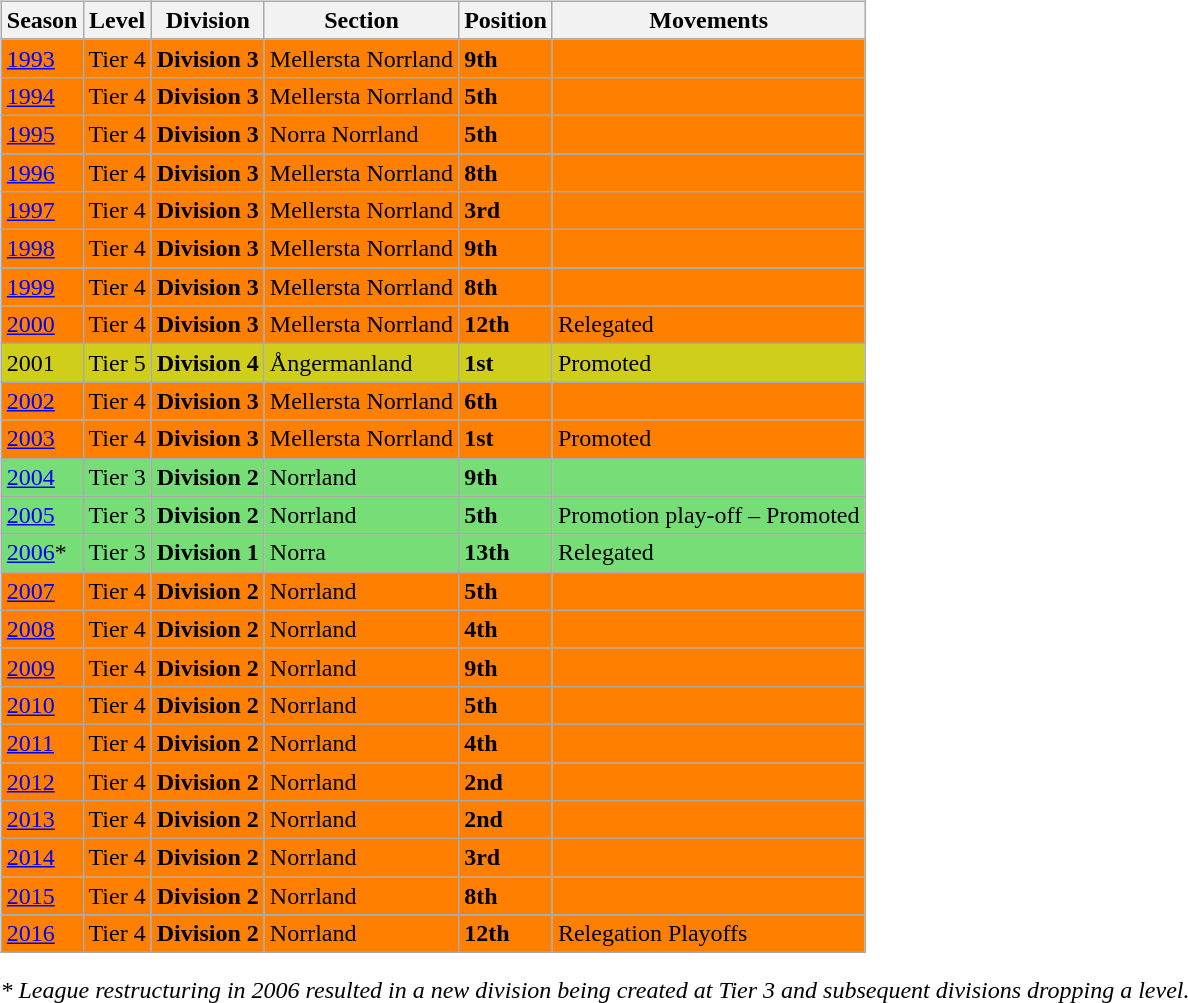<table>
<tr>
<td valign="top" width=0%><br><table class="wikitable">
<tr style="background:#f0f6fa;">
<th>Season</th>
<th>Level</th>
<th>Division</th>
<th>Section</th>
<th>Position</th>
<th>Movements</th>
</tr>
<tr>
<td style="background:#FF7F00;"><a href='#'>1993</a></td>
<td style="background:#FF7F00;">Tier 4</td>
<td style="background:#FF7F00;"><strong>Division 3</strong></td>
<td style="background:#FF7F00;">Mellersta Norrland</td>
<td style="background:#FF7F00;"><strong>9th</strong></td>
<td style="background:#FF7F00;"></td>
</tr>
<tr>
<td style="background:#FF7F00;"><a href='#'>1994</a></td>
<td style="background:#FF7F00;">Tier 4</td>
<td style="background:#FF7F00;"><strong>Division 3</strong></td>
<td style="background:#FF7F00;">Mellersta Norrland</td>
<td style="background:#FF7F00;"><strong>5th</strong></td>
<td style="background:#FF7F00;"></td>
</tr>
<tr>
<td style="background:#FF7F00;"><a href='#'>1995</a></td>
<td style="background:#FF7F00;">Tier 4</td>
<td style="background:#FF7F00;"><strong>Division 3</strong></td>
<td style="background:#FF7F00;">Norra Norrland</td>
<td style="background:#FF7F00;"><strong>5th</strong></td>
<td style="background:#FF7F00;"></td>
</tr>
<tr>
<td style="background:#FF7F00;"><a href='#'>1996</a></td>
<td style="background:#FF7F00;">Tier 4</td>
<td style="background:#FF7F00;"><strong>Division 3</strong></td>
<td style="background:#FF7F00;">Mellersta Norrland</td>
<td style="background:#FF7F00;"><strong>8th</strong></td>
<td style="background:#FF7F00;"></td>
</tr>
<tr>
<td style="background:#FF7F00;"><a href='#'>1997</a></td>
<td style="background:#FF7F00;">Tier 4</td>
<td style="background:#FF7F00;"><strong>Division 3</strong></td>
<td style="background:#FF7F00;">Mellersta Norrland</td>
<td style="background:#FF7F00;"><strong>3rd</strong></td>
<td style="background:#FF7F00;"></td>
</tr>
<tr>
<td style="background:#FF7F00;"><a href='#'>1998</a></td>
<td style="background:#FF7F00;">Tier 4</td>
<td style="background:#FF7F00;"><strong>Division 3</strong></td>
<td style="background:#FF7F00;">Mellersta Norrland</td>
<td style="background:#FF7F00;"><strong>9th</strong></td>
<td style="background:#FF7F00;"></td>
</tr>
<tr>
<td style="background:#FF7F00;"><a href='#'>1999</a></td>
<td style="background:#FF7F00;">Tier 4</td>
<td style="background:#FF7F00;"><strong>Division 3</strong></td>
<td style="background:#FF7F00;">Mellersta Norrland</td>
<td style="background:#FF7F00;"><strong>8th</strong></td>
<td style="background:#FF7F00;"></td>
</tr>
<tr>
<td style="background:#FF7F00;"><a href='#'>2000</a></td>
<td style="background:#FF7F00;">Tier 4</td>
<td style="background:#FF7F00;"><strong>Division 3</strong></td>
<td style="background:#FF7F00;">Mellersta Norrland</td>
<td style="background:#FF7F00;"><strong>12th</strong></td>
<td style="background:#FF7F00;">Relegated</td>
</tr>
<tr>
<td style="background:#CECE1B;">2001</td>
<td style="background:#CECE1B;">Tier 5</td>
<td style="background:#CECE1B;"><strong>Division 4</strong></td>
<td style="background:#CECE1B;">Ångermanland</td>
<td style="background:#CECE1B;"><strong>1st</strong></td>
<td style="background:#CECE1B;">Promoted</td>
</tr>
<tr>
<td style="background:#FF7F00;"><a href='#'>2002</a></td>
<td style="background:#FF7F00;">Tier 4</td>
<td style="background:#FF7F00;"><strong>Division 3</strong></td>
<td style="background:#FF7F00;">Mellersta Norrland</td>
<td style="background:#FF7F00;"><strong>6th</strong></td>
<td style="background:#FF7F00;"></td>
</tr>
<tr>
<td style="background:#FF7F00;"><a href='#'>2003</a></td>
<td style="background:#FF7F00;">Tier 4</td>
<td style="background:#FF7F00;"><strong>Division 3</strong></td>
<td style="background:#FF7F00;">Mellersta Norrland</td>
<td style="background:#FF7F00;"><strong>1st</strong></td>
<td style="background:#FF7F00;">Promoted</td>
</tr>
<tr>
<td style="background:#77DD77;"><a href='#'>2004</a></td>
<td style="background:#77DD77;">Tier 3</td>
<td style="background:#77DD77;"><strong>Division 2</strong></td>
<td style="background:#77DD77;">Norrland</td>
<td style="background:#77DD77;"><strong>9th</strong></td>
<td style="background:#77DD77;"></td>
</tr>
<tr>
<td style="background:#77DD77;"><a href='#'>2005</a></td>
<td style="background:#77DD77;">Tier 3</td>
<td style="background:#77DD77;"><strong>Division 2</strong></td>
<td style="background:#77DD77;">Norrland</td>
<td style="background:#77DD77;"><strong>5th</strong></td>
<td style="background:#77DD77;">Promotion play-off – Promoted</td>
</tr>
<tr>
<td style="background:#77DD77;"><a href='#'>2006</a>*</td>
<td style="background:#77DD77;">Tier 3</td>
<td style="background:#77DD77;"><strong>Division 1</strong></td>
<td style="background:#77DD77;">Norra</td>
<td style="background:#77DD77;"><strong>13th</strong></td>
<td style="background:#77DD77;">Relegated</td>
</tr>
<tr>
<td style="background:#FF7F00;"><a href='#'>2007</a></td>
<td style="background:#FF7F00;">Tier 4</td>
<td style="background:#FF7F00;"><strong>Division 2</strong></td>
<td style="background:#FF7F00;">Norrland</td>
<td style="background:#FF7F00;"><strong>5th</strong></td>
<td style="background:#FF7F00;"></td>
</tr>
<tr>
<td style="background:#FF7F00;"><a href='#'>2008</a></td>
<td style="background:#FF7F00;">Tier 4</td>
<td style="background:#FF7F00;"><strong>Division 2</strong></td>
<td style="background:#FF7F00;">Norrland</td>
<td style="background:#FF7F00;"><strong>4th</strong></td>
<td style="background:#FF7F00;"></td>
</tr>
<tr>
<td style="background:#FF7F00;"><a href='#'>2009</a></td>
<td style="background:#FF7F00;">Tier 4</td>
<td style="background:#FF7F00;"><strong>Division 2</strong></td>
<td style="background:#FF7F00;">Norrland</td>
<td style="background:#FF7F00;"><strong>9th</strong></td>
<td style="background:#FF7F00;"></td>
</tr>
<tr>
<td style="background:#FF7F00;"><a href='#'>2010</a></td>
<td style="background:#FF7F00;">Tier 4</td>
<td style="background:#FF7F00;"><strong>Division 2</strong></td>
<td style="background:#FF7F00;">Norrland</td>
<td style="background:#FF7F00;"><strong>5th</strong></td>
<td style="background:#FF7F00;"></td>
</tr>
<tr>
<td style="background:#FF7F00;"><a href='#'>2011</a></td>
<td style="background:#FF7F00;">Tier 4</td>
<td style="background:#FF7F00;"><strong>Division 2</strong></td>
<td style="background:#FF7F00;">Norrland</td>
<td style="background:#FF7F00;"><strong>4th</strong></td>
<td style="background:#FF7F00;"></td>
</tr>
<tr>
<td style="background:#FF7F00;"><a href='#'>2012</a></td>
<td style="background:#FF7F00;">Tier 4</td>
<td style="background:#FF7F00;"><strong>Division 2</strong></td>
<td style="background:#FF7F00;">Norrland</td>
<td style="background:#FF7F00;"><strong>2nd</strong></td>
<td style="background:#FF7F00;"></td>
</tr>
<tr>
<td style="background:#FF7F00;"><a href='#'>2013</a></td>
<td style="background:#FF7F00;">Tier 4</td>
<td style="background:#FF7F00;"><strong>Division 2</strong></td>
<td style="background:#FF7F00;">Norrland</td>
<td style="background:#FF7F00;"><strong>2nd</strong></td>
<td style="background:#FF7F00;"></td>
</tr>
<tr>
<td style="background:#FF7F00;"><a href='#'>2014</a></td>
<td style="background:#FF7F00;">Tier 4</td>
<td style="background:#FF7F00;"><strong>Division 2</strong></td>
<td style="background:#FF7F00;">Norrland</td>
<td style="background:#FF7F00;"><strong>3rd</strong></td>
<td style="background:#FF7F00;"></td>
</tr>
<tr>
<td style="background:#FF7F00;"><a href='#'>2015</a></td>
<td style="background:#FF7F00;">Tier 4</td>
<td style="background:#FF7F00;"><strong>Division 2</strong></td>
<td style="background:#FF7F00;">Norrland</td>
<td style="background:#FF7F00;"><strong>8th</strong></td>
<td style="background:#FF7F00;"></td>
</tr>
<tr>
<td style="background:#FF7F00;"><a href='#'>2016</a></td>
<td style="background:#FF7F00;">Tier 4</td>
<td style="background:#FF7F00;"><strong>Division 2</strong></td>
<td style="background:#FF7F00;">Norrland</td>
<td style="background:#FF7F00;"><strong>12th</strong></td>
<td style="background:#FF7F00;">Relegation Playoffs</td>
</tr>
</table>
<em>* League restructuring in 2006 resulted in a new division being created at Tier 3 and subsequent divisions dropping a level.</em></td>
</tr>
</table>
